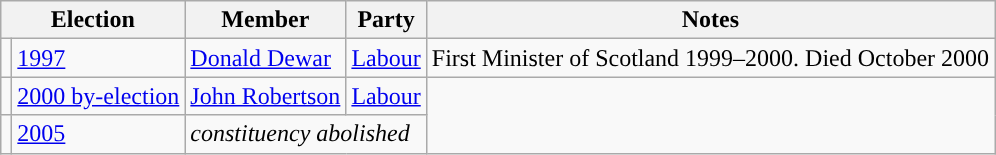<table class="wikitable">
<tr>
<th colspan="2">Election</th>
<th>Member</th>
<th>Party</th>
<th>Notes</th>
</tr>
<tr>
<td style="background-color: "></td>
<td><a href='#'>1997</a></td>
<td><a href='#'>Donald Dewar</a></td>
<td><a href='#'>Labour</a></td>
<td>First Minister of Scotland 1999–2000. Died October 2000</td>
</tr>
<tr>
<td style="background-color: "></td>
<td><a href='#'>2000 by-election</a></td>
<td><a href='#'>John Robertson</a></td>
<td><a href='#'>Labour</a></td>
</tr>
<tr>
<td></td>
<td><a href='#'>2005</a></td>
<td colspan="2"><em>constituency abolished</em></td>
</tr>
</table>
